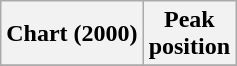<table class="wikitable sortable">
<tr>
<th align="left">Chart (2000)</th>
<th align="center">Peak<br>position</th>
</tr>
<tr>
</tr>
</table>
